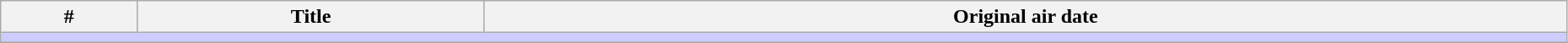<table class="wikitable" width="98%">
<tr>
<th>#</th>
<th>Title</th>
<th>Original air date</th>
</tr>
<tr>
<td colspan="4" bgcolor="#CCF"></td>
</tr>
<tr>
</tr>
</table>
